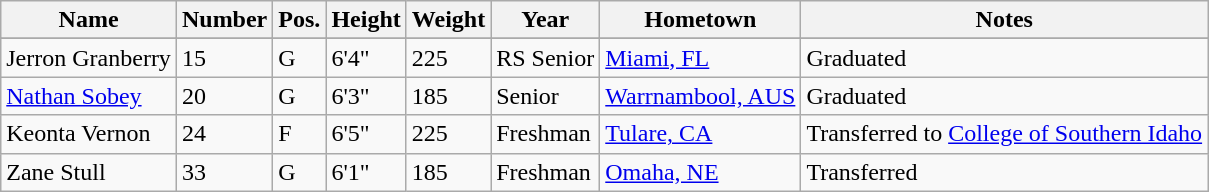<table class="wikitable sortable" border="1">
<tr>
<th>Name</th>
<th>Number</th>
<th>Pos.</th>
<th>Height</th>
<th>Weight</th>
<th>Year</th>
<th>Hometown</th>
<th class="unsortable">Notes</th>
</tr>
<tr>
</tr>
<tr>
<td>Jerron Granberry</td>
<td>15</td>
<td>G</td>
<td>6'4"</td>
<td>225</td>
<td>RS Senior</td>
<td><a href='#'>Miami, FL</a></td>
<td>Graduated</td>
</tr>
<tr>
<td><a href='#'>Nathan Sobey</a></td>
<td>20</td>
<td>G</td>
<td>6'3"</td>
<td>185</td>
<td>Senior</td>
<td><a href='#'>Warrnambool, AUS</a></td>
<td>Graduated</td>
</tr>
<tr>
<td>Keonta Vernon</td>
<td>24</td>
<td>F</td>
<td>6'5"</td>
<td>225</td>
<td>Freshman</td>
<td><a href='#'>Tulare, CA</a></td>
<td>Transferred to <a href='#'>College of Southern Idaho</a></td>
</tr>
<tr>
<td>Zane Stull</td>
<td>33</td>
<td>G</td>
<td>6'1"</td>
<td>185</td>
<td>Freshman</td>
<td><a href='#'>Omaha, NE</a></td>
<td>Transferred</td>
</tr>
</table>
